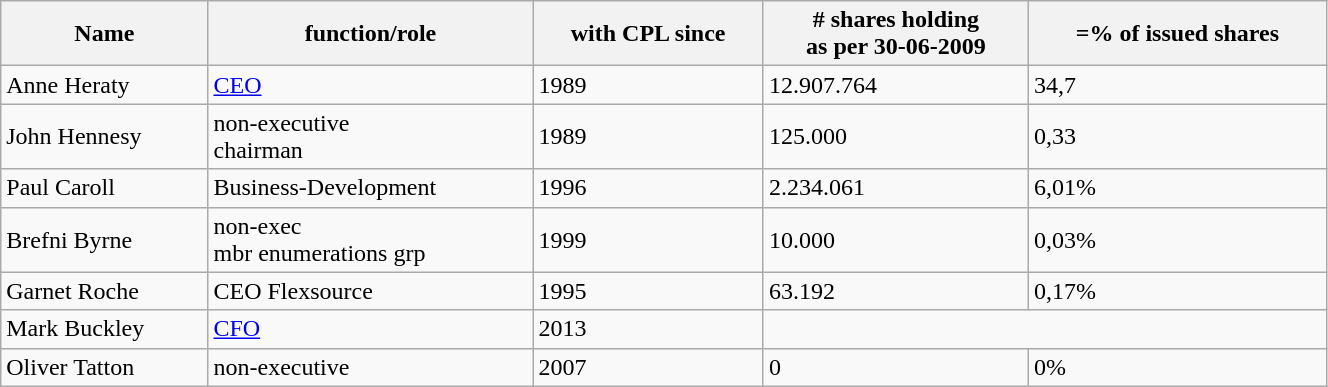<table class="wikitable" width="70%">
<tr>
<th>Name</th>
<th>function/role</th>
<th>with CPL since</th>
<th># shares holding<br>as per 30-06-2009</th>
<th>=% of issued shares</th>
</tr>
<tr>
<td>Anne Heraty</td>
<td><a href='#'>CEO</a></td>
<td>1989</td>
<td>12.907.764</td>
<td>34,7</td>
</tr>
<tr>
<td>John Hennesy</td>
<td>non-executive<br>chairman</td>
<td>1989</td>
<td>125.000</td>
<td>0,33</td>
</tr>
<tr>
<td>Paul Caroll</td>
<td>Business-Development</td>
<td>1996</td>
<td>2.234.061</td>
<td>6,01%</td>
</tr>
<tr>
<td>Brefni Byrne</td>
<td>non-exec<br>mbr enumerations grp</td>
<td>1999</td>
<td>10.000</td>
<td>0,03%</td>
</tr>
<tr>
<td>Garnet Roche</td>
<td>CEO Flexsource</td>
<td>1995</td>
<td>63.192</td>
<td>0,17%</td>
</tr>
<tr>
<td>Mark Buckley</td>
<td><a href='#'>CFO</a></td>
<td>2013</td>
</tr>
<tr>
<td>Oliver Tatton</td>
<td>non-executive</td>
<td>2007</td>
<td>0</td>
<td>0%</td>
</tr>
</table>
